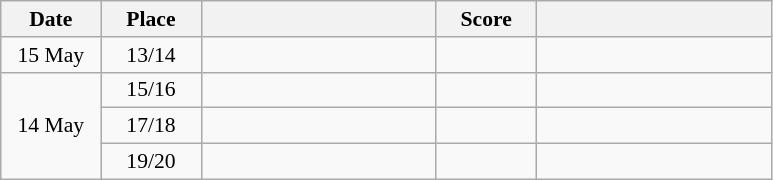<table class="wikitable" style="text-align: center; font-size:90% ">
<tr>
<th width="60">Date</th>
<th width="60">Place</th>
<th align="right" width="150"></th>
<th width="60">Score</th>
<th align="left" width="150"></th>
</tr>
<tr>
<td>15 May</td>
<td>13/14</td>
<td align=left></td>
<td align=center></td>
<td align=left><strong></strong></td>
</tr>
<tr>
<td rowspan=3>14 May</td>
<td>15/16</td>
<td align=left></td>
<td align=center></td>
<td align=left><strong></strong></td>
</tr>
<tr>
<td>17/18</td>
<td align=left><strong></strong></td>
<td align=center></td>
<td align=left></td>
</tr>
<tr>
<td>19/20</td>
<td align=left><strong></strong></td>
<td align=center></td>
<td align=left></td>
</tr>
</table>
